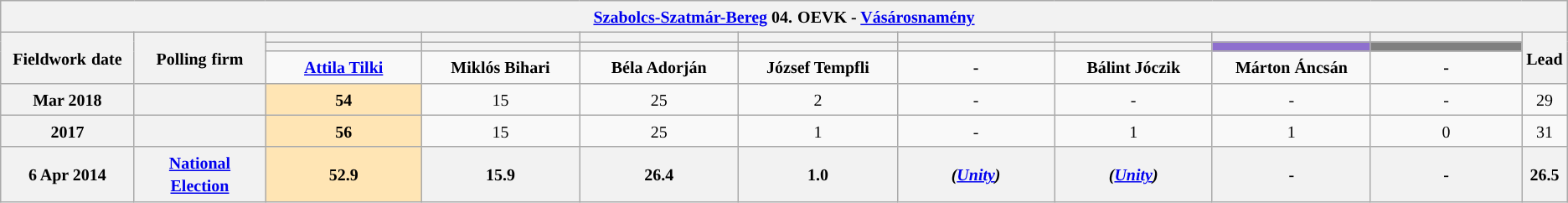<table class="wikitable mw-collapsible mw-collapsed" style="text-align:center">
<tr>
<th colspan="11" style="width: 980pt;"><small><a href='#'>Szabolcs-Szatmár-Bereg</a> 04.</small> <small>OEVK - <a href='#'>Vásárosnamény</a></small></th>
</tr>
<tr>
<th rowspan="3" style="width: 80pt;"><small>Fieldwork</small> <small>date</small></th>
<th rowspan="3" style="width: 80pt;"><strong><small>Polling</small> <small>firm</small></strong></th>
<th style="width: 100pt;"><small></small></th>
<th style="width: 100pt;"><small> </small></th>
<th style="width: 100pt;"></th>
<th style="width: 100pt;"></th>
<th style="width: 100pt;"></th>
<th style="width: 100pt;"></th>
<th style="width: 100pt;"></th>
<th style="width: 100pt;"></th>
<th rowspan="3" style="width: 20pt;"><small>Lead</small></th>
</tr>
<tr>
<th style="color:inherit;background:"></th>
<th style="color:inherit;background:"></th>
<th style="color:inherit;background:"></th>
<th style="color:inherit;background:"></th>
<th style="color:inherit;background:"></th>
<th style="color:inherit;background:"></th>
<th style="color:inherit;background:#8E6FCE;"></th>
<th style="color:inherit;background:#808080;"></th>
</tr>
<tr>
<td><a href='#'><small><strong>Attila Tilki</strong></small></a></td>
<td><small><strong>Miklós Bihari</strong></small></td>
<td><small><strong>Béla Adorján</strong></small></td>
<td><small><strong>József Tempfli</strong></small></td>
<td><small><strong>-</strong></small></td>
<td><small><strong>Bálint Jóczik</strong></small></td>
<td><small><strong>Márton Áncsán</strong></small></td>
<td><small><strong>-</strong></small></td>
</tr>
<tr>
<th><small>Mar 2018</small></th>
<th><small></small></th>
<td style="background:#FFE5B4"><small><strong>54</strong></small></td>
<td><small>15</small></td>
<td><small>25</small></td>
<td><small>2</small></td>
<td><small>-</small></td>
<td><em><small>-</small></em></td>
<td><small>-</small></td>
<td><em><small>-</small></em></td>
<td style="background:"><small>29</small></td>
</tr>
<tr>
<th><small>2017</small></th>
<th><small></small></th>
<td style="background:#FFE5B4"><small><strong>56</strong></small></td>
<td><small>15</small></td>
<td><small>25</small></td>
<td><small>1</small></td>
<td><small>-</small></td>
<td><small>1</small></td>
<td><small>1</small></td>
<td><small>0</small></td>
<td style="background:"><small>31</small></td>
</tr>
<tr>
<th><small>6 Apr 2014</small></th>
<th><a href='#'><small>National Election</small></a></th>
<th style="background:#FFE5B4"><small><strong>52.9</strong></small></th>
<th><small>15.9</small></th>
<th><small>26.4</small></th>
<th><small>1.0</small></th>
<th><small><em>(<a href='#'>Unity</a>)</em></small></th>
<th><small><em>(<a href='#'>Unity</a>)</em></small></th>
<th><small>-</small></th>
<th><small>-</small></th>
<th style="background:"><small>26.5</small></th>
</tr>
</table>
